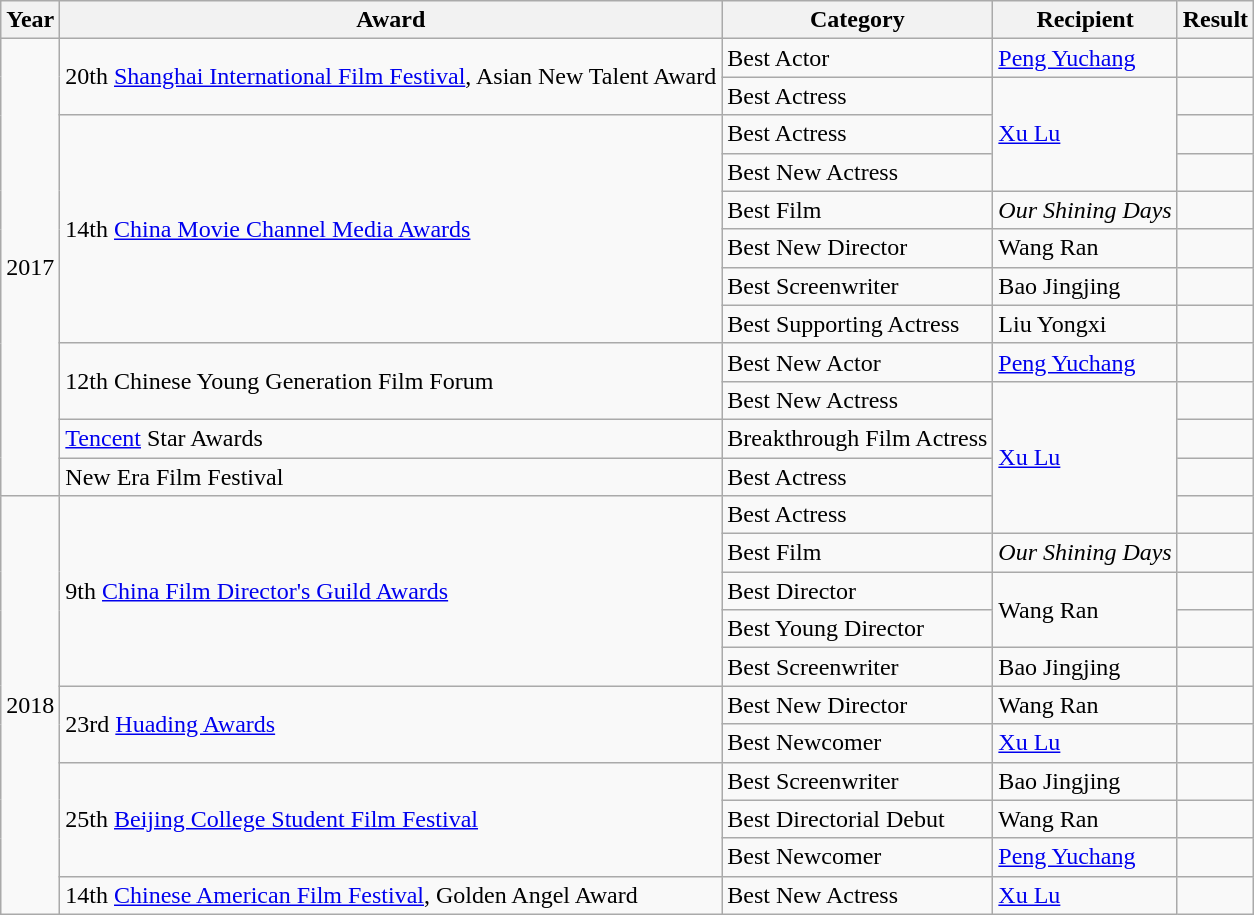<table class="wikitable">
<tr>
<th>Year</th>
<th>Award</th>
<th>Category</th>
<th>Recipient</th>
<th>Result</th>
</tr>
<tr>
<td rowspan=12>2017</td>
<td rowspan=2>20th <a href='#'>Shanghai International Film Festival</a>, Asian New Talent Award</td>
<td>Best Actor</td>
<td><a href='#'>Peng Yuchang</a></td>
<td></td>
</tr>
<tr>
<td>Best Actress</td>
<td rowspan=3><a href='#'>Xu Lu</a></td>
<td></td>
</tr>
<tr>
<td rowspan=6>14th <a href='#'>China Movie Channel Media Awards</a></td>
<td>Best Actress</td>
<td></td>
</tr>
<tr>
<td>Best New Actress</td>
<td></td>
</tr>
<tr>
<td>Best Film</td>
<td><em>Our Shining Days</em></td>
<td></td>
</tr>
<tr>
<td>Best New Director</td>
<td>Wang Ran</td>
<td></td>
</tr>
<tr>
<td>Best Screenwriter</td>
<td>Bao Jingjing</td>
<td></td>
</tr>
<tr>
<td>Best Supporting Actress</td>
<td>Liu Yongxi</td>
<td></td>
</tr>
<tr>
<td rowspan=2>12th Chinese Young Generation Film Forum</td>
<td>Best New Actor</td>
<td><a href='#'>Peng Yuchang</a></td>
<td></td>
</tr>
<tr>
<td>Best New Actress</td>
<td rowspan=4><a href='#'>Xu Lu</a></td>
<td></td>
</tr>
<tr>
<td><a href='#'>Tencent</a> Star Awards</td>
<td>Breakthrough Film Actress</td>
<td></td>
</tr>
<tr>
<td>New Era Film Festival</td>
<td>Best Actress</td>
<td></td>
</tr>
<tr>
<td rowspan=11>2018</td>
<td rowspan=5>9th <a href='#'>China Film Director's Guild Awards</a></td>
<td>Best Actress</td>
<td></td>
</tr>
<tr>
<td>Best Film</td>
<td><em>Our Shining Days</em></td>
<td></td>
</tr>
<tr>
<td>Best Director</td>
<td rowspan=2>Wang Ran</td>
<td></td>
</tr>
<tr>
<td>Best Young Director</td>
<td></td>
</tr>
<tr>
<td>Best Screenwriter</td>
<td>Bao Jingjing</td>
<td></td>
</tr>
<tr>
<td rowspan=2>23rd <a href='#'>Huading Awards</a></td>
<td>Best New Director</td>
<td>Wang Ran</td>
<td></td>
</tr>
<tr>
<td>Best Newcomer</td>
<td><a href='#'>Xu Lu</a></td>
<td></td>
</tr>
<tr>
<td rowspan=3>25th <a href='#'>Beijing College Student Film Festival</a></td>
<td>Best Screenwriter</td>
<td>Bao Jingjing</td>
<td></td>
</tr>
<tr>
<td>Best Directorial Debut</td>
<td>Wang Ran</td>
<td></td>
</tr>
<tr>
<td>Best Newcomer</td>
<td><a href='#'>Peng Yuchang</a></td>
<td></td>
</tr>
<tr>
<td>14th <a href='#'>Chinese American Film Festival</a>, Golden Angel Award</td>
<td>Best New Actress</td>
<td><a href='#'>Xu Lu</a></td>
<td></td>
</tr>
</table>
